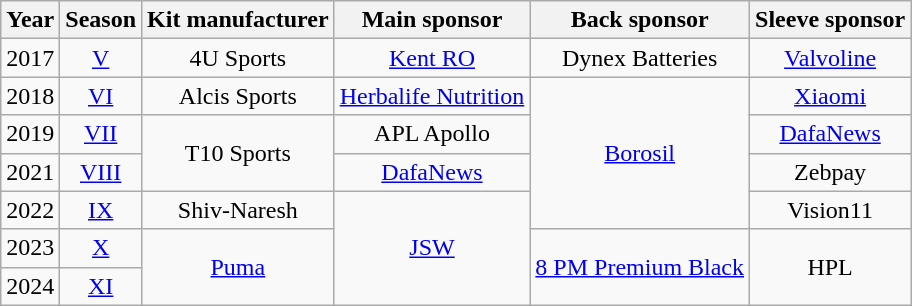<table class="wikitable sortable" style="text-align: center; font-size: 100%" align="center" width:"80%">
<tr>
<th>Year</th>
<th>Season</th>
<th>Kit manufacturer</th>
<th>Main sponsor</th>
<th>Back sponsor</th>
<th>Sleeve sponsor</th>
</tr>
<tr>
<td>2017</td>
<td><a href='#'>V</a></td>
<td>4U Sports</td>
<td><a href='#'>Kent RO</a></td>
<td>Dynex Batteries</td>
<td><a href='#'>Valvoline</a></td>
</tr>
<tr>
<td>2018</td>
<td><a href='#'>VI</a></td>
<td>Alcis Sports</td>
<td><a href='#'>Herbalife Nutrition</a></td>
<td rowspan="4"><a href='#'>Borosil</a></td>
<td><a href='#'>Xiaomi</a></td>
</tr>
<tr>
<td>2019</td>
<td><a href='#'>VII</a></td>
<td rowspan="2">T10 Sports</td>
<td>APL Apollo</td>
<td><a href='#'>DafaNews</a></td>
</tr>
<tr>
<td>2021</td>
<td><a href='#'>VIII</a></td>
<td><a href='#'>DafaNews</a></td>
<td>Zebpay</td>
</tr>
<tr>
<td>2022</td>
<td><a href='#'>IX</a></td>
<td>Shiv-Naresh</td>
<td rowspan="3"><a href='#'>JSW</a></td>
<td>Vision11</td>
</tr>
<tr>
<td>2023</td>
<td><a href='#'>X</a></td>
<td rowspan="2"><a href='#'>Puma</a></td>
<td rowspan="2"><a href='#'>8 PM Premium Black</a></td>
<td rowspan="2">HPL</td>
</tr>
<tr>
<td>2024</td>
<td><a href='#'>XI</a></td>
</tr>
</table>
